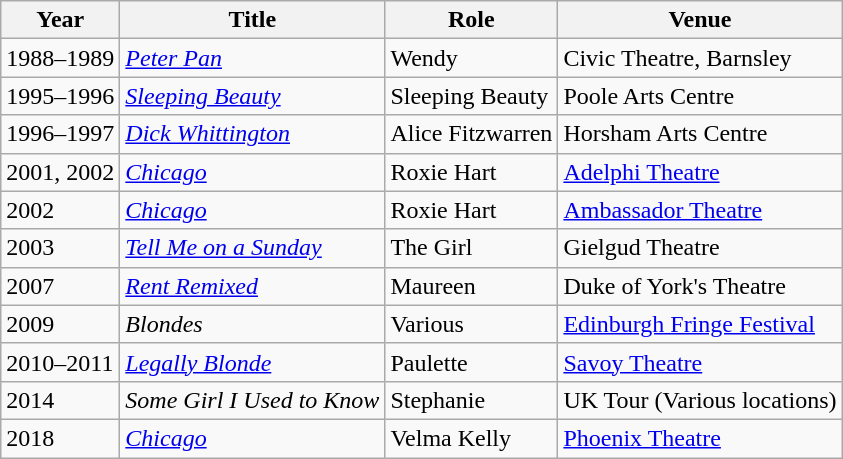<table class="wikitable sortable">
<tr>
<th>Year</th>
<th>Title</th>
<th>Role</th>
<th>Venue</th>
</tr>
<tr>
<td>1988–1989</td>
<td><em><a href='#'>Peter Pan</a></em></td>
<td>Wendy</td>
<td>Civic Theatre, Barnsley</td>
</tr>
<tr>
<td>1995–1996</td>
<td><em><a href='#'>Sleeping Beauty</a></em></td>
<td>Sleeping Beauty</td>
<td>Poole Arts Centre</td>
</tr>
<tr>
<td>1996–1997</td>
<td><em><a href='#'>Dick Whittington</a></em></td>
<td>Alice Fitzwarren</td>
<td>Horsham Arts Centre</td>
</tr>
<tr>
<td>2001, 2002</td>
<td><em><a href='#'>Chicago</a></em></td>
<td>Roxie Hart</td>
<td><a href='#'>Adelphi Theatre</a></td>
</tr>
<tr>
<td>2002</td>
<td><em><a href='#'>Chicago</a></em></td>
<td>Roxie Hart</td>
<td><a href='#'>Ambassador Theatre</a></td>
</tr>
<tr>
<td>2003</td>
<td><em><a href='#'>Tell Me on a Sunday</a></em></td>
<td>The Girl</td>
<td>Gielgud Theatre</td>
</tr>
<tr>
<td>2007</td>
<td><em><a href='#'>Rent Remixed</a></em></td>
<td>Maureen</td>
<td>Duke of York's Theatre</td>
</tr>
<tr>
<td>2009</td>
<td><em>Blondes</em></td>
<td>Various</td>
<td><a href='#'>Edinburgh Fringe Festival</a></td>
</tr>
<tr>
<td>2010–2011</td>
<td><em><a href='#'>Legally Blonde</a></em></td>
<td>Paulette</td>
<td><a href='#'>Savoy Theatre</a></td>
</tr>
<tr>
<td>2014</td>
<td><em>Some Girl I Used to Know</em></td>
<td>Stephanie</td>
<td>UK Tour (Various locations)</td>
</tr>
<tr>
<td>2018</td>
<td><em><a href='#'>Chicago</a></em></td>
<td>Velma Kelly</td>
<td><a href='#'>Phoenix Theatre</a></td>
</tr>
</table>
